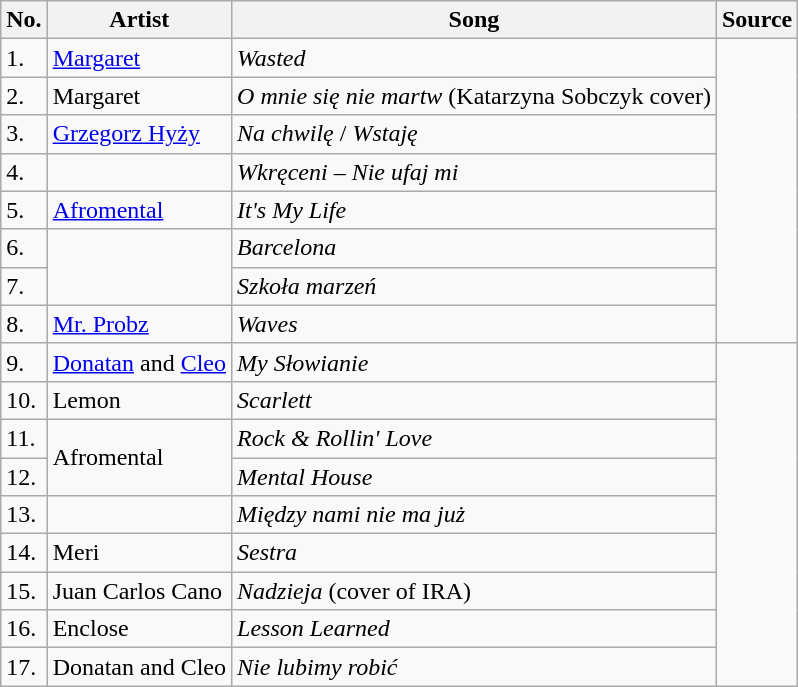<table class="wikitable">
<tr>
<th><strong>No.</strong></th>
<th><strong>Artist</strong></th>
<th><strong>Song</strong></th>
<th><strong>Source</strong></th>
</tr>
<tr>
<td>1.</td>
<td><a href='#'>Margaret</a></td>
<td><em>Wasted</em></td>
<td rowspan="8"></td>
</tr>
<tr>
<td>2.</td>
<td>Margaret</td>
<td><em>O mnie się nie martw</em> (Katarzyna Sobczyk cover)</td>
</tr>
<tr>
<td>3.</td>
<td><a href='#'>Grzegorz Hyży</a></td>
<td><em>Na chwilę</em> / <em>Wstaję</em></td>
</tr>
<tr>
<td>4.</td>
<td></td>
<td><em>Wkręceni – Nie ufaj mi</em></td>
</tr>
<tr>
<td>5.</td>
<td><a href='#'>Afromental</a></td>
<td><em>It's My Life</em></td>
</tr>
<tr>
<td>6.</td>
<td rowspan="2"></td>
<td><em>Barcelona</em></td>
</tr>
<tr>
<td>7.</td>
<td><em>Szkoła marzeń</em></td>
</tr>
<tr>
<td>8.</td>
<td><a href='#'>Mr. Probz</a></td>
<td><em>Waves</em></td>
</tr>
<tr>
<td>9.</td>
<td><a href='#'>Donatan</a> and <a href='#'>Cleo</a></td>
<td><em>My Słowianie</em></td>
<td rowspan="9"></td>
</tr>
<tr>
<td>10.</td>
<td>Lemon</td>
<td><em>Scarlett</em></td>
</tr>
<tr>
<td>11.</td>
<td rowspan="2">Afromental</td>
<td><em>Rock & Rollin' Love</em></td>
</tr>
<tr>
<td>12.</td>
<td><em>Mental House</em></td>
</tr>
<tr>
<td>13.</td>
<td></td>
<td><em>Między nami nie ma już</em></td>
</tr>
<tr>
<td>14.</td>
<td>Meri</td>
<td><em>Sestra</em></td>
</tr>
<tr>
<td>15.</td>
<td>Juan Carlos Cano</td>
<td><em>Nadzieja</em> (cover of IRA)</td>
</tr>
<tr>
<td>16.</td>
<td>Enclose</td>
<td><em>Lesson Learned</em></td>
</tr>
<tr>
<td>17.</td>
<td>Donatan and Cleo</td>
<td><em>Nie lubimy robić</em></td>
</tr>
</table>
